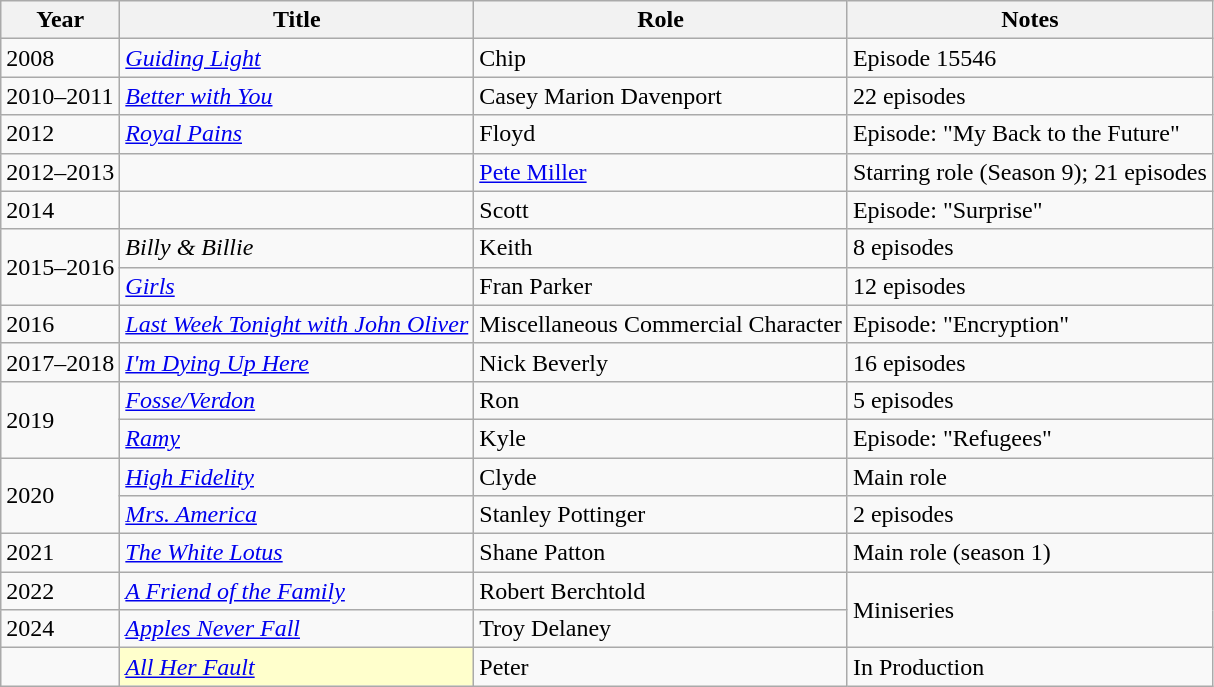<table class="wikitable sortable">
<tr>
<th>Year</th>
<th>Title</th>
<th>Role</th>
<th class="unsortable">Notes</th>
</tr>
<tr>
<td>2008</td>
<td><em><a href='#'>Guiding Light</a></em></td>
<td>Chip</td>
<td>Episode 15546</td>
</tr>
<tr>
<td>2010–2011</td>
<td><em><a href='#'>Better with You</a></em></td>
<td>Casey Marion Davenport</td>
<td>22 episodes</td>
</tr>
<tr>
<td>2012</td>
<td><em><a href='#'>Royal Pains</a></em></td>
<td>Floyd</td>
<td>Episode: "My Back to the Future"</td>
</tr>
<tr>
<td>2012–2013</td>
<td><em></em></td>
<td><a href='#'>Pete Miller</a></td>
<td>Starring role (Season 9); 21 episodes</td>
</tr>
<tr>
<td>2014</td>
<td><em></em></td>
<td>Scott</td>
<td>Episode: "Surprise"</td>
</tr>
<tr>
<td rowspan="2">2015–2016</td>
<td><em>Billy & Billie</em></td>
<td>Keith</td>
<td>8 episodes</td>
</tr>
<tr>
<td><em><a href='#'>Girls</a></em></td>
<td>Fran Parker</td>
<td>12 episodes</td>
</tr>
<tr>
<td>2016</td>
<td><em><a href='#'>Last Week Tonight with John Oliver</a></em></td>
<td>Miscellaneous Commercial Character</td>
<td>Episode: "Encryption"</td>
</tr>
<tr>
<td>2017–2018</td>
<td><em><a href='#'>I'm Dying Up Here</a></em></td>
<td>Nick Beverly</td>
<td>16 episodes</td>
</tr>
<tr>
<td rowspan="2">2019</td>
<td><em><a href='#'>Fosse/Verdon</a></em></td>
<td>Ron</td>
<td>5 episodes</td>
</tr>
<tr>
<td><em><a href='#'>Ramy</a></em></td>
<td>Kyle</td>
<td>Episode: "Refugees"</td>
</tr>
<tr>
<td rowspan="2">2020</td>
<td><em><a href='#'>High Fidelity</a></em></td>
<td>Clyde</td>
<td>Main role</td>
</tr>
<tr>
<td><em><a href='#'>Mrs. America</a></em></td>
<td>Stanley Pottinger</td>
<td>2 episodes</td>
</tr>
<tr>
<td>2021</td>
<td><em><a href='#'>The White Lotus</a></em></td>
<td>Shane Patton</td>
<td>Main role (season 1)</td>
</tr>
<tr>
<td>2022</td>
<td><em><a href='#'>A Friend of the Family</a></em></td>
<td>Robert Berchtold</td>
<td rowspan=2>Miniseries</td>
</tr>
<tr>
<td>2024</td>
<td><em><a href='#'>Apples Never Fall</a></em></td>
<td>Troy Delaney</td>
</tr>
<tr>
<td></td>
<td style="background:#FFFFCC;"> <em><a href='#'>All Her Fault</a></em></td>
<td>Peter</td>
<td>In Production</td>
</tr>
</table>
